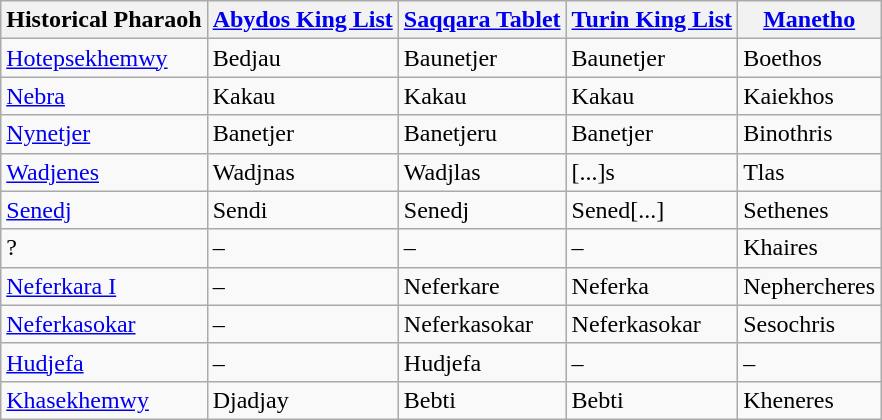<table class="wikitable">
<tr>
<th>Historical Pharaoh</th>
<th><a href='#'>Abydos King List</a></th>
<th><a href='#'>Saqqara Tablet</a></th>
<th><a href='#'>Turin King List</a></th>
<th><a href='#'>Manetho</a></th>
</tr>
<tr>
<td><a href='#'>Hotepsekhemwy</a></td>
<td>Bedjau</td>
<td>Baunetjer</td>
<td>Baunetjer</td>
<td>Boethos</td>
</tr>
<tr>
<td><a href='#'>Nebra</a></td>
<td>Kakau</td>
<td>Kakau</td>
<td>Kakau</td>
<td>Kaiekhos</td>
</tr>
<tr>
<td><a href='#'>Nynetjer</a></td>
<td>Banetjer</td>
<td>Banetjeru</td>
<td>Banetjer</td>
<td>Binothris</td>
</tr>
<tr>
<td><a href='#'>Wadjenes</a></td>
<td>Wadjnas</td>
<td>Wadjlas</td>
<td>[...]s</td>
<td>Tlas</td>
</tr>
<tr>
<td><a href='#'>Senedj</a></td>
<td>Sendi</td>
<td>Senedj</td>
<td>Sened[...]</td>
<td>Sethenes</td>
</tr>
<tr>
<td>?</td>
<td>–</td>
<td>–</td>
<td>–</td>
<td>Khaires</td>
</tr>
<tr>
<td><a href='#'>Neferkara I</a></td>
<td>–</td>
<td>Neferkare</td>
<td>Neferka</td>
<td>Nephercheres</td>
</tr>
<tr>
<td><a href='#'>Neferkasokar</a></td>
<td>–</td>
<td>Neferkasokar</td>
<td>Neferkasokar</td>
<td>Sesochris</td>
</tr>
<tr>
<td><a href='#'>Hudjefa</a></td>
<td>–</td>
<td>Hudjefa</td>
<td>–</td>
<td>–</td>
</tr>
<tr>
<td><a href='#'>Khasekhemwy</a></td>
<td>Djadjay</td>
<td>Bebti</td>
<td>Bebti</td>
<td>Kheneres</td>
</tr>
</table>
